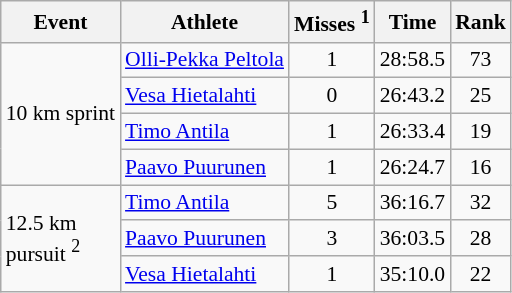<table class="wikitable" style="font-size:90%">
<tr>
<th>Event</th>
<th>Athlete</th>
<th>Misses <sup>1</sup></th>
<th>Time</th>
<th>Rank</th>
</tr>
<tr>
<td rowspan="4">10 km sprint</td>
<td><a href='#'>Olli-Pekka Peltola</a></td>
<td align="center">1</td>
<td align="center">28:58.5</td>
<td align="center">73</td>
</tr>
<tr>
<td><a href='#'>Vesa Hietalahti</a></td>
<td align="center">0</td>
<td align="center">26:43.2</td>
<td align="center">25</td>
</tr>
<tr>
<td><a href='#'>Timo Antila</a></td>
<td align="center">1</td>
<td align="center">26:33.4</td>
<td align="center">19</td>
</tr>
<tr>
<td><a href='#'>Paavo Puurunen</a></td>
<td align="center">1</td>
<td align="center">26:24.7</td>
<td align="center">16</td>
</tr>
<tr>
<td rowspan="3">12.5 km <br> pursuit <sup>2</sup></td>
<td><a href='#'>Timo Antila</a></td>
<td align="center">5</td>
<td align="center">36:16.7</td>
<td align="center">32</td>
</tr>
<tr>
<td><a href='#'>Paavo Puurunen</a></td>
<td align="center">3</td>
<td align="center">36:03.5</td>
<td align="center">28</td>
</tr>
<tr>
<td><a href='#'>Vesa Hietalahti</a></td>
<td align="center">1</td>
<td align="center">35:10.0</td>
<td align="center">22</td>
</tr>
</table>
